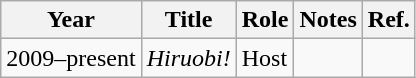<table class="wikitable">
<tr>
<th>Year</th>
<th>Title</th>
<th>Role</th>
<th>Notes</th>
<th>Ref.</th>
</tr>
<tr>
<td>2009–present</td>
<td><em>Hiruobi!</em></td>
<td>Host</td>
<td></td>
<td></td>
</tr>
</table>
